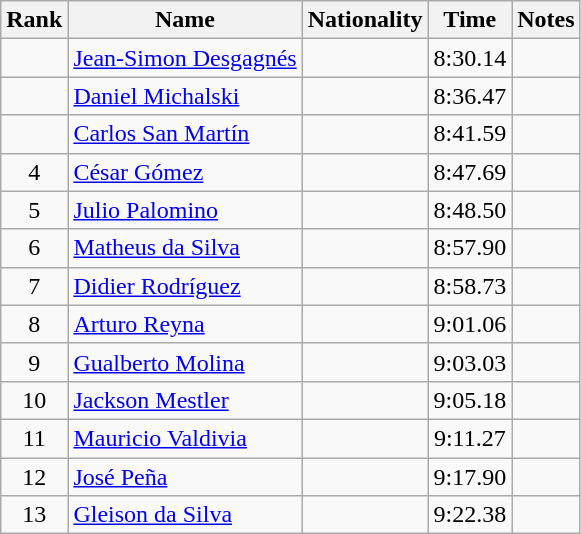<table class="wikitable sortable" style="text-align:center">
<tr>
<th>Rank</th>
<th>Name</th>
<th>Nationality</th>
<th>Time</th>
<th>Notes</th>
</tr>
<tr>
<td></td>
<td align=left><a href='#'>Jean-Simon Desgagnés</a></td>
<td align=left></td>
<td>8:30.14</td>
<td></td>
</tr>
<tr>
<td></td>
<td align=left><a href='#'>Daniel Michalski</a></td>
<td align=left></td>
<td>8:36.47</td>
<td></td>
</tr>
<tr>
<td></td>
<td align=left><a href='#'>Carlos San Martín</a></td>
<td align=left></td>
<td>8:41.59</td>
<td></td>
</tr>
<tr>
<td>4</td>
<td align=left><a href='#'>César Gómez</a></td>
<td align=left></td>
<td>8:47.69</td>
<td></td>
</tr>
<tr>
<td>5</td>
<td align=left><a href='#'>Julio Palomino</a></td>
<td align=left></td>
<td>8:48.50</td>
<td></td>
</tr>
<tr>
<td>6</td>
<td align=left><a href='#'>Matheus da Silva</a></td>
<td align=left></td>
<td>8:57.90</td>
<td></td>
</tr>
<tr>
<td>7</td>
<td align=left><a href='#'>Didier Rodríguez</a></td>
<td align=left></td>
<td>8:58.73</td>
<td></td>
</tr>
<tr>
<td>8</td>
<td align=left><a href='#'>Arturo Reyna</a></td>
<td align=left></td>
<td>9:01.06</td>
<td></td>
</tr>
<tr>
<td>9</td>
<td align=left><a href='#'>Gualberto Molina</a></td>
<td align=left></td>
<td>9:03.03</td>
<td></td>
</tr>
<tr>
<td>10</td>
<td align=left><a href='#'>Jackson Mestler</a></td>
<td align=left></td>
<td>9:05.18</td>
<td></td>
</tr>
<tr>
<td>11</td>
<td align=left><a href='#'>Mauricio Valdivia</a></td>
<td align=left></td>
<td>9:11.27</td>
<td></td>
</tr>
<tr>
<td>12</td>
<td align=left><a href='#'>José Peña</a></td>
<td align=left></td>
<td>9:17.90</td>
<td></td>
</tr>
<tr>
<td>13</td>
<td align=left><a href='#'>Gleison da Silva</a></td>
<td align=left></td>
<td>9:22.38</td>
<td></td>
</tr>
</table>
